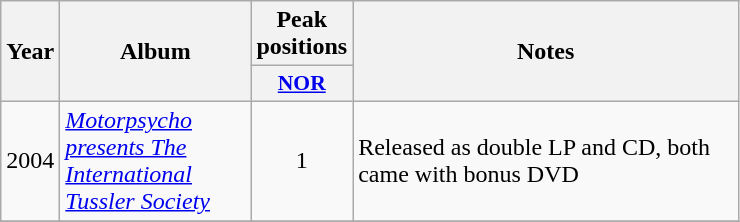<table class="wikitable">
<tr>
<th align="center" rowspan="2" width="10">Year</th>
<th align="center" rowspan="2" width="120">Album</th>
<th align="center" colspan="1" width="20">Peak positions</th>
<th align="center" rowspan="2" width="250">Notes</th>
</tr>
<tr>
<th scope="col" style="width:3em;font-size:90%;"><a href='#'>NOR</a><br></th>
</tr>
<tr>
<td style="text-align:center;">2004</td>
<td><em><a href='#'>Motorpsycho presents The International Tussler Society</a></em></td>
<td style="text-align:center;">1</td>
<td style="text-align:left;">Released as double LP and CD, both came with bonus DVD</td>
</tr>
<tr>
</tr>
</table>
